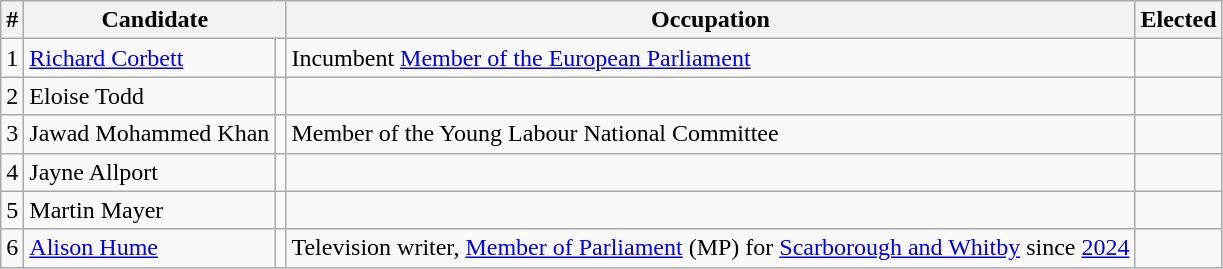<table class="wikitable">
<tr>
<th>#</th>
<th colspan="2">Candidate</th>
<th>Occupation</th>
<th>Elected</th>
</tr>
<tr>
<td>1</td>
<td><a href='#'>Richard Corbett</a></td>
<td></td>
<td>Incumbent <a href='#'>Member of the European Parliament</a></td>
<td></td>
</tr>
<tr>
<td>2</td>
<td>Eloise Todd</td>
<td></td>
<td></td>
<td></td>
</tr>
<tr>
<td>3</td>
<td>Jawad Mohammed Khan</td>
<td></td>
<td>Member of the Young Labour National Committee</td>
<td></td>
</tr>
<tr>
<td>4</td>
<td>Jayne Allport</td>
<td></td>
<td></td>
<td></td>
</tr>
<tr>
<td>5</td>
<td>Martin Mayer</td>
<td></td>
<td></td>
<td></td>
</tr>
<tr>
<td>6</td>
<td><a href='#'>Alison Hume</a></td>
<td></td>
<td>Television writer, <a href='#'>Member of Parliament</a> (MP) for <a href='#'>Scarborough and Whitby</a> since <a href='#'>2024</a></td>
<td></td>
</tr>
</table>
